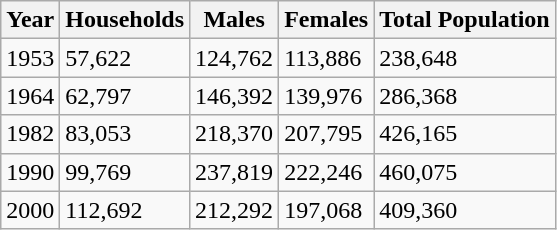<table class="wikitable">
<tr>
<th>Year</th>
<th>Households</th>
<th>Males</th>
<th>Females</th>
<th>Total Population</th>
</tr>
<tr>
<td>1953</td>
<td>57,622</td>
<td>124,762</td>
<td>113,886</td>
<td>238,648</td>
</tr>
<tr>
<td>1964</td>
<td>62,797</td>
<td>146,392</td>
<td>139,976</td>
<td>286,368</td>
</tr>
<tr>
<td>1982</td>
<td>83,053</td>
<td>218,370</td>
<td>207,795</td>
<td>426,165</td>
</tr>
<tr>
<td>1990</td>
<td>99,769</td>
<td>237,819</td>
<td>222,246</td>
<td>460,075</td>
</tr>
<tr>
<td>2000</td>
<td>112,692</td>
<td>212,292</td>
<td>197,068</td>
<td>409,360</td>
</tr>
</table>
